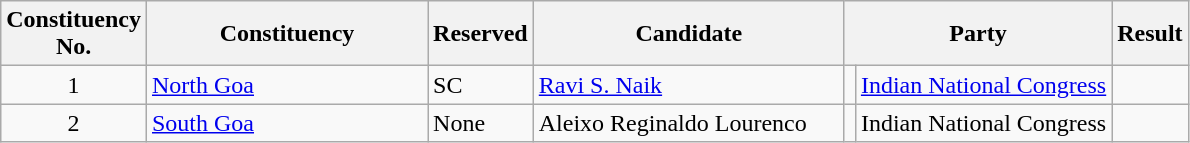<table class= "wikitable sortable">
<tr>
<th>Constituency <br> No.</th>
<th style="width:180px;">Constituency</th>
<th>Reserved</th>
<th style="width:200px;">Candidate</th>
<th colspan=2>Party</th>
<th>Result</th>
</tr>
<tr>
<td align="center">1</td>
<td><a href='#'>North Goa</a></td>
<td>SC</td>
<td><a href='#'>Ravi S. Naik</a></td>
<td bgcolor=></td>
<td><a href='#'>Indian National Congress</a></td>
<td></td>
</tr>
<tr>
<td align="center">2</td>
<td><a href='#'>South Goa</a></td>
<td>None</td>
<td>Aleixo Reginaldo Lourenco</td>
<td bgcolor=></td>
<td>Indian National Congress</td>
<td></td>
</tr>
</table>
